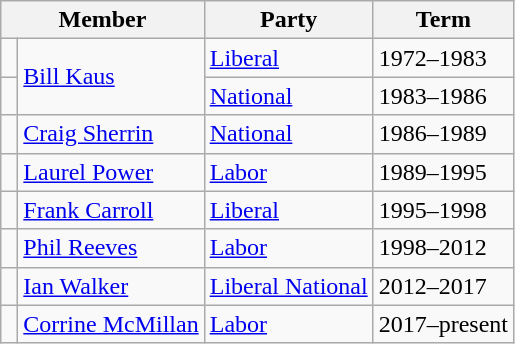<table class="wikitable">
<tr>
<th colspan="2">Member</th>
<th>Party</th>
<th>Term</th>
</tr>
<tr>
<td> </td>
<td rowspan="2"><a href='#'>Bill Kaus</a></td>
<td><a href='#'>Liberal</a></td>
<td>1972–1983</td>
</tr>
<tr>
<td> </td>
<td><a href='#'>National</a></td>
<td>1983–1986</td>
</tr>
<tr>
<td> </td>
<td><a href='#'>Craig Sherrin</a></td>
<td><a href='#'>National</a></td>
<td>1986–1989</td>
</tr>
<tr>
<td> </td>
<td><a href='#'>Laurel Power</a></td>
<td><a href='#'>Labor</a></td>
<td>1989–1995</td>
</tr>
<tr>
<td> </td>
<td><a href='#'>Frank Carroll</a></td>
<td><a href='#'>Liberal</a></td>
<td>1995–1998</td>
</tr>
<tr>
<td> </td>
<td><a href='#'>Phil Reeves</a></td>
<td><a href='#'>Labor</a></td>
<td>1998–2012</td>
</tr>
<tr>
<td> </td>
<td><a href='#'>Ian Walker</a></td>
<td><a href='#'>Liberal National</a></td>
<td>2012–2017</td>
</tr>
<tr>
<td> </td>
<td><a href='#'>Corrine McMillan</a></td>
<td><a href='#'>Labor</a></td>
<td>2017–present</td>
</tr>
</table>
